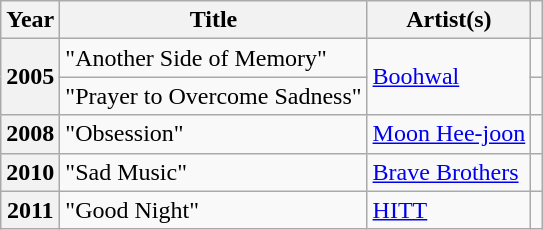<table class="wikitable plainrowheaders">
<tr>
<th scope="col">Year</th>
<th scope="col">Title</th>
<th scope="col">Artist(s)</th>
<th scope="col" class="unsortable"></th>
</tr>
<tr>
<th scope="row" rowspan="2">2005</th>
<td>"Another Side of Memory" </td>
<td rowspan="2"><a href='#'>Boohwal</a></td>
<td></td>
</tr>
<tr>
<td>"Prayer to Overcome Sadness" </td>
<td></td>
</tr>
<tr>
<th scope="row">2008</th>
<td>"Obsession"</td>
<td><a href='#'>Moon Hee-joon</a></td>
<td></td>
</tr>
<tr>
<th scope="row">2010</th>
<td> "Sad Music"</td>
<td><a href='#'>Brave Brothers</a></td>
<td></td>
</tr>
<tr>
<th scope="row">2011</th>
<td>"Good Night"</td>
<td><a href='#'>HITT</a></td>
<td></td>
</tr>
</table>
